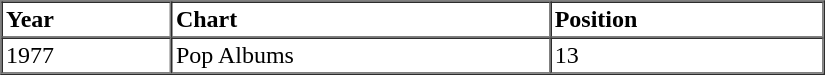<table border=1 cellspacing=0 cellpadding=2 width="550px">
<tr>
<th align="left">Year</th>
<th align="left">Chart</th>
<th align="left">Position</th>
</tr>
<tr>
<td align="left">1977</td>
<td align="left">Pop Albums</td>
<td align="left">13</td>
</tr>
<tr>
</tr>
</table>
